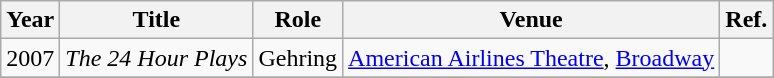<table class="wikitable unsortable">
<tr>
<th scope="col">Year</th>
<th scope="col">Title</th>
<th scope="col">Role</th>
<th scope="col">Venue</th>
<th scope="col" class="unsortable">Ref.</th>
</tr>
<tr>
<td>2007</td>
<td><em>The 24 Hour Plays</em></td>
<td>Gehring</td>
<td><a href='#'>American Airlines Theatre</a>, <a href='#'>Broadway</a></td>
<td></td>
</tr>
<tr>
</tr>
</table>
